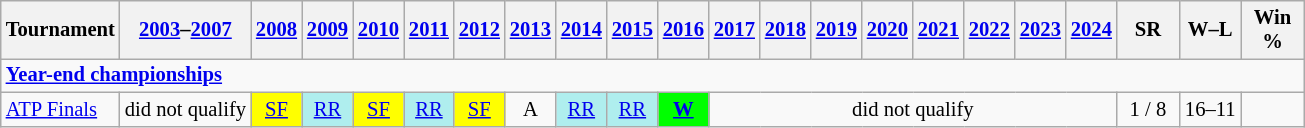<table class="wikitable" style="text-align:center;font-size:86%;">
<tr>
<th>Tournament</th>
<th><a href='#'>2003</a>–<a href='#'>2007</a></th>
<th><a href='#'>2008</a></th>
<th><a href='#'>2009</a></th>
<th><a href='#'>2010</a></th>
<th><a href='#'>2011</a></th>
<th><a href='#'>2012</a></th>
<th><a href='#'>2013</a></th>
<th><a href='#'>2014</a></th>
<th><a href='#'>2015</a></th>
<th><a href='#'>2016</a></th>
<th><a href='#'>2017</a></th>
<th><a href='#'>2018</a></th>
<th><a href='#'>2019</a></th>
<th><a href='#'>2020</a></th>
<th><a href='#'>2021</a></th>
<th><a href='#'>2022</a></th>
<th><a href='#'>2023</a></th>
<th><a href='#'>2024</a></th>
<th width=35>SR</th>
<th width=35>W–L</th>
<th width=35>Win %</th>
</tr>
<tr>
<td colspan="25" style="text-align:left"><strong><a href='#'>Year-end championships</a></strong></td>
</tr>
<tr>
<td align=left><a href='#'>ATP Finals</a></td>
<td>did not qualify</td>
<td bgcolor=yellow><a href='#'>SF</a></td>
<td bgcolor=afeeee><a href='#'>RR</a></td>
<td bgcolor=yellow><a href='#'>SF</a></td>
<td bgcolor=afeeee><a href='#'>RR</a></td>
<td bgcolor=yellow><a href='#'>SF</a></td>
<td>A</td>
<td bgcolor=afeeee><a href='#'>RR</a></td>
<td bgcolor=afeeee><a href='#'>RR</a></td>
<td bgcolor=lime><a href='#'><strong>W</strong></a></td>
<td colspan=8>did not qualify</td>
<td>1 / 8</td>
<td>16–11</td>
<td></td>
</tr>
</table>
